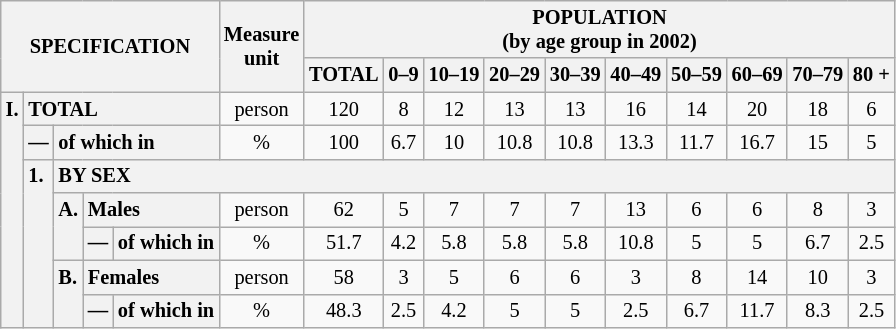<table class="wikitable" style="font-size:85%; text-align:center">
<tr>
<th rowspan="2" colspan="5">SPECIFICATION</th>
<th rowspan="2">Measure<br> unit</th>
<th colspan="10" rowspan="1">POPULATION<br> (by age group in 2002)</th>
</tr>
<tr>
<th>TOTAL</th>
<th>0–9</th>
<th>10–19</th>
<th>20–29</th>
<th>30–39</th>
<th>40–49</th>
<th>50–59</th>
<th>60–69</th>
<th>70–79</th>
<th>80 +</th>
</tr>
<tr>
<th style="text-align:left" valign="top" rowspan="7">I.</th>
<th style="text-align:left" colspan="4">TOTAL</th>
<td>person</td>
<td>120</td>
<td>8</td>
<td>12</td>
<td>13</td>
<td>13</td>
<td>16</td>
<td>14</td>
<td>20</td>
<td>18</td>
<td>6</td>
</tr>
<tr>
<th style="text-align:left" valign="top">—</th>
<th style="text-align:left" colspan="3">of which in</th>
<td>%</td>
<td>100</td>
<td>6.7</td>
<td>10</td>
<td>10.8</td>
<td>10.8</td>
<td>13.3</td>
<td>11.7</td>
<td>16.7</td>
<td>15</td>
<td>5</td>
</tr>
<tr>
<th style="text-align:left" valign="top" rowspan="5">1.</th>
<th style="text-align:left" colspan="14">BY SEX</th>
</tr>
<tr>
<th style="text-align:left" valign="top" rowspan="2">A.</th>
<th style="text-align:left" colspan="2">Males</th>
<td>person</td>
<td>62</td>
<td>5</td>
<td>7</td>
<td>7</td>
<td>7</td>
<td>13</td>
<td>6</td>
<td>6</td>
<td>8</td>
<td>3</td>
</tr>
<tr>
<th style="text-align:left" valign="top">—</th>
<th style="text-align:left" colspan="1">of which in</th>
<td>%</td>
<td>51.7</td>
<td>4.2</td>
<td>5.8</td>
<td>5.8</td>
<td>5.8</td>
<td>10.8</td>
<td>5</td>
<td>5</td>
<td>6.7</td>
<td>2.5</td>
</tr>
<tr>
<th style="text-align:left" valign="top" rowspan="2">B.</th>
<th style="text-align:left" colspan="2">Females</th>
<td>person</td>
<td>58</td>
<td>3</td>
<td>5</td>
<td>6</td>
<td>6</td>
<td>3</td>
<td>8</td>
<td>14</td>
<td>10</td>
<td>3</td>
</tr>
<tr>
<th style="text-align:left" valign="top">—</th>
<th style="text-align:left" colspan="1">of which in</th>
<td>%</td>
<td>48.3</td>
<td>2.5</td>
<td>4.2</td>
<td>5</td>
<td>5</td>
<td>2.5</td>
<td>6.7</td>
<td>11.7</td>
<td>8.3</td>
<td>2.5</td>
</tr>
</table>
